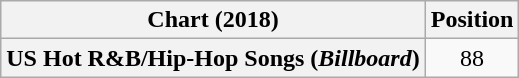<table class="wikitable plainrowheaders" style="text-align:center">
<tr>
<th scope="col">Chart (2018)</th>
<th scope="col">Position</th>
</tr>
<tr>
<th scope="row">US Hot R&B/Hip-Hop Songs (<em>Billboard</em>)</th>
<td>88</td>
</tr>
</table>
